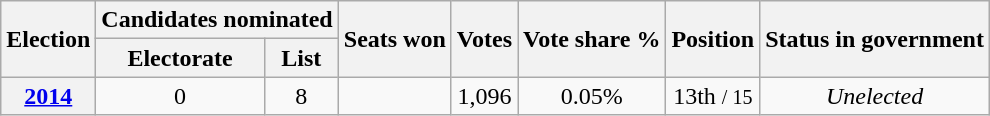<table class=wikitable>
<tr>
<th rowspan=2>Election</th>
<th colspan=2>Candidates nominated</th>
<th rowspan=2>Seats won</th>
<th rowspan=2>Votes</th>
<th rowspan=2>Vote share %</th>
<th rowspan=2>Position</th>
<th rowspan=2>Status in government</th>
</tr>
<tr align="center">
<th>Electorate</th>
<th>List</th>
</tr>
<tr align="center">
<th><a href='#'>2014</a></th>
<td>0</td>
<td>8</td>
<td></td>
<td>1,096</td>
<td>0.05%</td>
<td>13th <small>/ 15</small></td>
<td><em>Unelected</em></td>
</tr>
</table>
